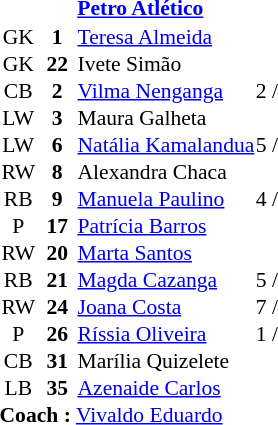<table cellspacing="1" cellpadding="0" style="text-align:center; font-size: 90%">
<tr>
<td colspan=6 align=center><strong><a href='#'>Petro Atlético</a></strong></td>
</tr>
<tr>
<th width="25"></th>
<th width="25"></th>
</tr>
<tr>
<td>GK</td>
<td><strong>1</strong></td>
<td align="left"> <a href='#'>Teresa Almeida</a></td>
<td></td>
<td></td>
<td></td>
</tr>
<tr>
<td>GK</td>
<td><strong>22</strong></td>
<td align="left"> Ivete Simão</td>
<td></td>
<td></td>
<td></td>
</tr>
<tr>
<td>CB</td>
<td><strong>2</strong></td>
<td align="left"> <a href='#'>Vilma Nenganga</a></td>
<td>2 /</td>
<td></td>
<td></td>
</tr>
<tr>
<td>LW</td>
<td><strong>3</strong></td>
<td align="left"> Maura Galheta</td>
<td></td>
<td></td>
<td></td>
</tr>
<tr>
<td>LW</td>
<td><strong>6</strong></td>
<td align="left"> <a href='#'>Natália Kamalandua</a></td>
<td>5 /</td>
<td></td>
<td></td>
</tr>
<tr>
<td>RW</td>
<td><strong>8</strong></td>
<td align="left"> Alexandra Chaca</td>
<td></td>
<td></td>
<td></td>
</tr>
<tr>
<td>RB</td>
<td><strong>9</strong></td>
<td align="left"> <a href='#'>Manuela Paulino</a></td>
<td>4 /</td>
<td></td>
<td></td>
</tr>
<tr>
<td>P</td>
<td><strong>17</strong></td>
<td align="left"> <a href='#'>Patrícia Barros</a></td>
<td></td>
<td></td>
<td></td>
</tr>
<tr>
<td>RW</td>
<td><strong>20</strong></td>
<td align="left"> <a href='#'>Marta Santos</a></td>
<td></td>
<td></td>
<td></td>
</tr>
<tr>
<td>RB</td>
<td><strong>21</strong></td>
<td align="left"> <a href='#'>Magda Cazanga</a></td>
<td>5 /</td>
<td></td>
<td></td>
</tr>
<tr>
<td>RW</td>
<td><strong>24</strong></td>
<td align="left"> <a href='#'>Joana Costa</a></td>
<td>7 /</td>
<td></td>
<td></td>
</tr>
<tr>
<td>P</td>
<td><strong>26</strong></td>
<td align="left"> <a href='#'>Ríssia Oliveira</a></td>
<td>1 /</td>
<td></td>
<td></td>
</tr>
<tr>
<td>CB</td>
<td><strong>31</strong></td>
<td align="left"> Marília Quizelete</td>
<td></td>
<td></td>
<td></td>
</tr>
<tr>
<td>LB</td>
<td><strong>35</strong></td>
<td align="left"> <a href='#'>Azenaide Carlos</a></td>
<td></td>
<td></td>
<td></td>
</tr>
<tr>
<td colspan=4 align="left"><strong>Coach :</strong>  <a href='#'>Vivaldo Eduardo</a></td>
</tr>
</table>
